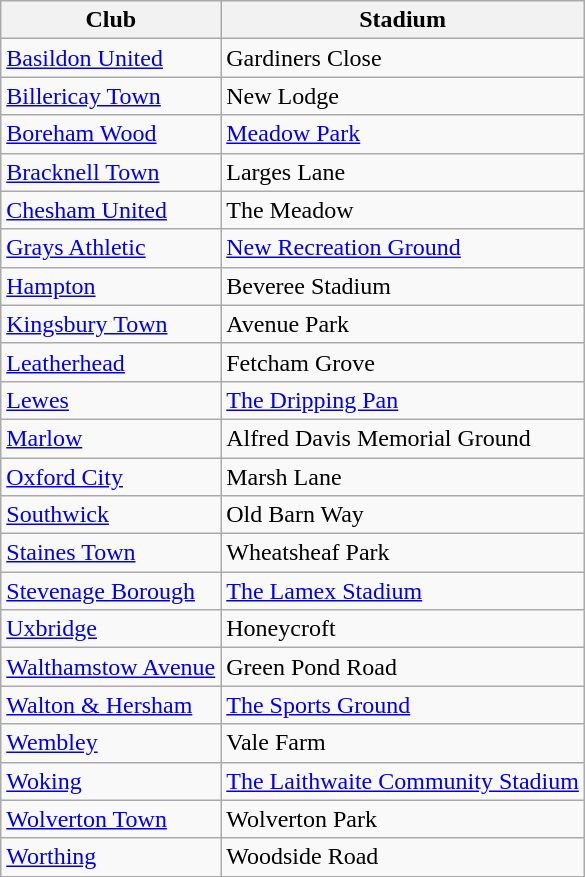<table class="wikitable sortable">
<tr>
<th>Club</th>
<th>Stadium</th>
</tr>
<tr>
<td><a href='#'>Basildon United</a></td>
<td>Gardiners Close</td>
</tr>
<tr>
<td><a href='#'>Billericay Town</a></td>
<td>New Lodge</td>
</tr>
<tr>
<td><a href='#'>Boreham Wood</a></td>
<td><a href='#'>Meadow Park</a></td>
</tr>
<tr>
<td><a href='#'>Bracknell Town</a></td>
<td>Larges Lane</td>
</tr>
<tr>
<td><a href='#'>Chesham United</a></td>
<td>The Meadow</td>
</tr>
<tr>
<td><a href='#'>Grays Athletic</a></td>
<td><a href='#'>New Recreation Ground</a></td>
</tr>
<tr>
<td><a href='#'>Hampton</a></td>
<td>Beveree Stadium</td>
</tr>
<tr>
<td><a href='#'>Kingsbury Town</a></td>
<td>Avenue Park</td>
</tr>
<tr>
<td><a href='#'>Leatherhead</a></td>
<td>Fetcham Grove</td>
</tr>
<tr>
<td><a href='#'>Lewes</a></td>
<td><a href='#'>The Dripping Pan</a></td>
</tr>
<tr>
<td><a href='#'>Marlow</a></td>
<td>Alfred Davis Memorial Ground</td>
</tr>
<tr>
<td><a href='#'>Oxford City</a></td>
<td>Marsh Lane</td>
</tr>
<tr>
<td><a href='#'>Southwick</a></td>
<td>Old Barn Way</td>
</tr>
<tr>
<td><a href='#'>Staines Town</a></td>
<td>Wheatsheaf Park</td>
</tr>
<tr>
<td><a href='#'>Stevenage Borough</a></td>
<td><a href='#'>The Lamex Stadium</a></td>
</tr>
<tr>
<td><a href='#'>Uxbridge</a></td>
<td>Honeycroft</td>
</tr>
<tr>
<td><a href='#'>Walthamstow Avenue</a></td>
<td>Green Pond Road</td>
</tr>
<tr>
<td><a href='#'>Walton & Hersham</a></td>
<td><a href='#'>The Sports Ground</a></td>
</tr>
<tr>
<td><a href='#'>Wembley</a></td>
<td>Vale Farm</td>
</tr>
<tr>
<td><a href='#'>Woking</a></td>
<td><a href='#'>The Laithwaite Community Stadium</a></td>
</tr>
<tr>
<td><a href='#'>Wolverton Town</a></td>
<td>Wolverton Park</td>
</tr>
<tr>
<td><a href='#'>Worthing</a></td>
<td>Woodside Road</td>
</tr>
</table>
